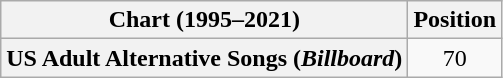<table class="wikitable plainrowheaders" style="text-align:center">
<tr>
<th>Chart (1995–2021)</th>
<th>Position</th>
</tr>
<tr>
<th scope="row">US Adult Alternative Songs (<em>Billboard</em>)</th>
<td>70</td>
</tr>
</table>
